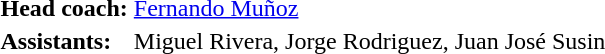<table>
<tr>
<td><strong>Head coach:</strong></td>
<td><a href='#'>Fernando Muñoz</a></td>
</tr>
<tr>
<td><strong>Assistants:</strong></td>
<td>Miguel Rivera, Jorge Rodriguez, Juan José Susin</td>
</tr>
</table>
